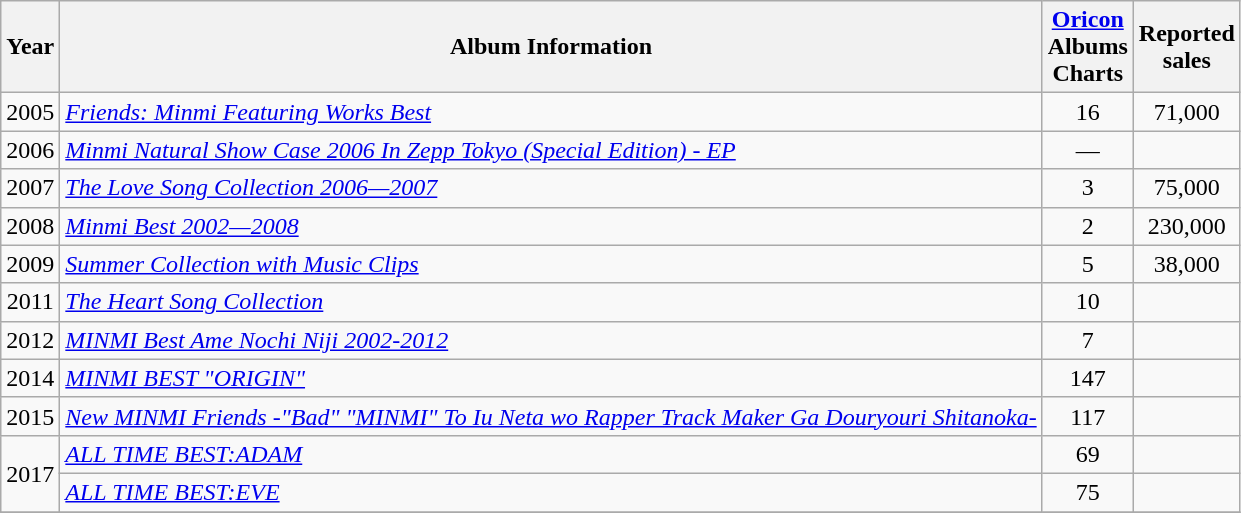<table class="wikitable">
<tr>
<th rowspan="1">Year</th>
<th rowspan="1">Album Information</th>
<th colspan="1"><a href='#'>Oricon</a><br>Albums<br>Charts<br></th>
<th colspan="1">Reported<br>sales<br></th>
</tr>
<tr>
<td align="center">2005</td>
<td><em><a href='#'>Friends: Minmi Featuring Works Best</a></em><br></td>
<td align="center">16</td>
<td align="center">71,000</td>
</tr>
<tr>
<td align="center">2006</td>
<td><em><a href='#'>Minmi Natural Show Case 2006 In Zepp Tokyo (Special Edition) - EP</a></em><br></td>
<td align="center">—</td>
<td align="center"></td>
</tr>
<tr>
<td align="center">2007</td>
<td><em><a href='#'>The Love Song Collection 2006—2007</a></em><br></td>
<td align="center">3</td>
<td align="center">75,000</td>
</tr>
<tr>
<td align="center">2008</td>
<td><em><a href='#'>Minmi Best 2002—2008</a></em><br></td>
<td align="center">2</td>
<td align="center">230,000</td>
</tr>
<tr>
<td align="center">2009</td>
<td><em><a href='#'>Summer Collection with Music Clips</a></em><br></td>
<td align="center">5</td>
<td align="center">38,000</td>
</tr>
<tr>
<td align="center">2011</td>
<td><em><a href='#'>The Heart Song Collection</a></em><br></td>
<td align="center">10</td>
<td align="center"></td>
</tr>
<tr>
<td align="center">2012</td>
<td><em><a href='#'>MINMI Best Ame Nochi Niji 2002-2012</a></em><br></td>
<td align="center">7</td>
<td align="center"></td>
</tr>
<tr>
<td align="center">2014</td>
<td><em><a href='#'>MINMI BEST "ORIGIN"</a></em><br></td>
<td align="center">147</td>
<td align="center"></td>
</tr>
<tr>
<td align="center">2015</td>
<td><em><a href='#'>New MINMI Friends -"Bad" "MINMI" To Iu Neta wo Rapper Track Maker Ga Douryouri Shitanoka-</a></em><br></td>
<td align="center">117</td>
<td align="center"></td>
</tr>
<tr>
<td align="center" rowspan="2">2017</td>
<td><em><a href='#'>ALL TIME BEST:ADAM</a></em><br></td>
<td align="center">69</td>
<td align="center"></td>
</tr>
<tr>
<td><em><a href='#'>ALL TIME BEST:EVE</a></em><br></td>
<td align="center">75</td>
<td align="center"></td>
</tr>
<tr>
</tr>
</table>
